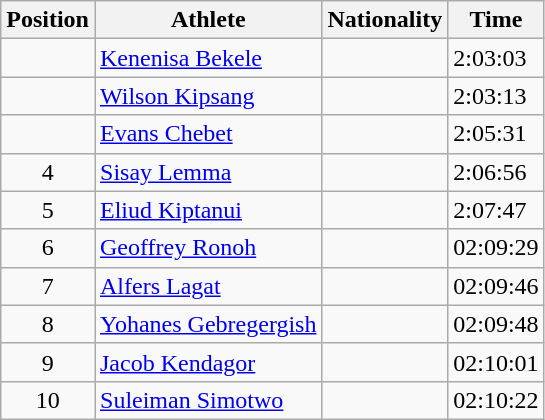<table class="wikitable sortable">
<tr>
<th>Position</th>
<th>Athlete</th>
<th>Nationality</th>
<th>Time</th>
</tr>
<tr>
<td align=center></td>
<td><a href='#'>Kenenisa Bekele</a></td>
<td></td>
<td>2:03:03</td>
</tr>
<tr>
<td align=center></td>
<td><a href='#'>Wilson Kipsang</a></td>
<td></td>
<td>2:03:13</td>
</tr>
<tr>
<td align=center></td>
<td><a href='#'>Evans Chebet</a></td>
<td></td>
<td>2:05:31</td>
</tr>
<tr>
<td align=center>4</td>
<td><a href='#'>Sisay Lemma</a></td>
<td></td>
<td>2:06:56</td>
</tr>
<tr>
<td align=center>5</td>
<td><a href='#'>Eliud Kiptanui</a></td>
<td></td>
<td>2:07:47</td>
</tr>
<tr>
<td align=center>6</td>
<td><a href='#'>Geoffrey Ronoh</a></td>
<td></td>
<td>02:09:29</td>
</tr>
<tr>
<td align=center>7</td>
<td><a href='#'>Alfers Lagat</a></td>
<td></td>
<td>02:09:46</td>
</tr>
<tr>
<td align=center>8</td>
<td><a href='#'>Yohanes Gebregergish</a></td>
<td></td>
<td>02:09:48</td>
</tr>
<tr>
<td align=center>9</td>
<td><a href='#'>Jacob Kendagor</a></td>
<td></td>
<td>02:10:01</td>
</tr>
<tr>
<td align=center>10</td>
<td><a href='#'>Suleiman Simotwo</a></td>
<td></td>
<td>02:10:22</td>
</tr>
</table>
